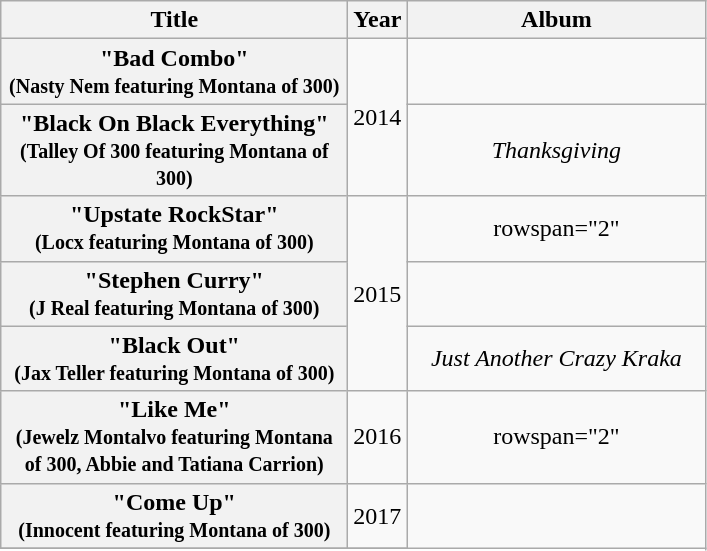<table class="wikitable plainrowheaders" style="text-align:center;">
<tr>
<th scope="col" style="width:14em;">Title</th>
<th scope="col" style="width:1em;">Year</th>
<th scope="col" style="width:12em;">Album</th>
</tr>
<tr>
<th scope="row">"Bad Combo"<br><small>(Nasty Nem featuring Montana of 300)</small></th>
<td rowspan="2">2014</td>
<td></td>
</tr>
<tr>
<th scope="row">"Black On Black Everything"<br><small>(Talley Of 300 featuring Montana of 300)</small></th>
<td><em>Thanksgiving</em></td>
</tr>
<tr>
<th scope="row">"Upstate RockStar"<br><small>(Locx featuring Montana of 300)</small></th>
<td rowspan="3">2015</td>
<td>rowspan="2" </td>
</tr>
<tr>
<th scope="row">"Stephen Curry"<br><small>(J Real featuring Montana of 300)</small></th>
</tr>
<tr>
<th scope="row">"Black Out"<br><small>(Jax Teller featuring Montana of 300)</small></th>
<td><em>Just Another Crazy Kraka</em></td>
</tr>
<tr>
<th scope="row">"Like Me"<br><small>(Jewelz Montalvo featuring Montana of 300, Abbie and Tatiana Carrion)</small></th>
<td>2016</td>
<td>rowspan="2" </td>
</tr>
<tr>
<th scope="row">"Come Up"<br><small>(Innocent featuring Montana of 300)</small></th>
<td>2017</td>
</tr>
<tr>
</tr>
</table>
